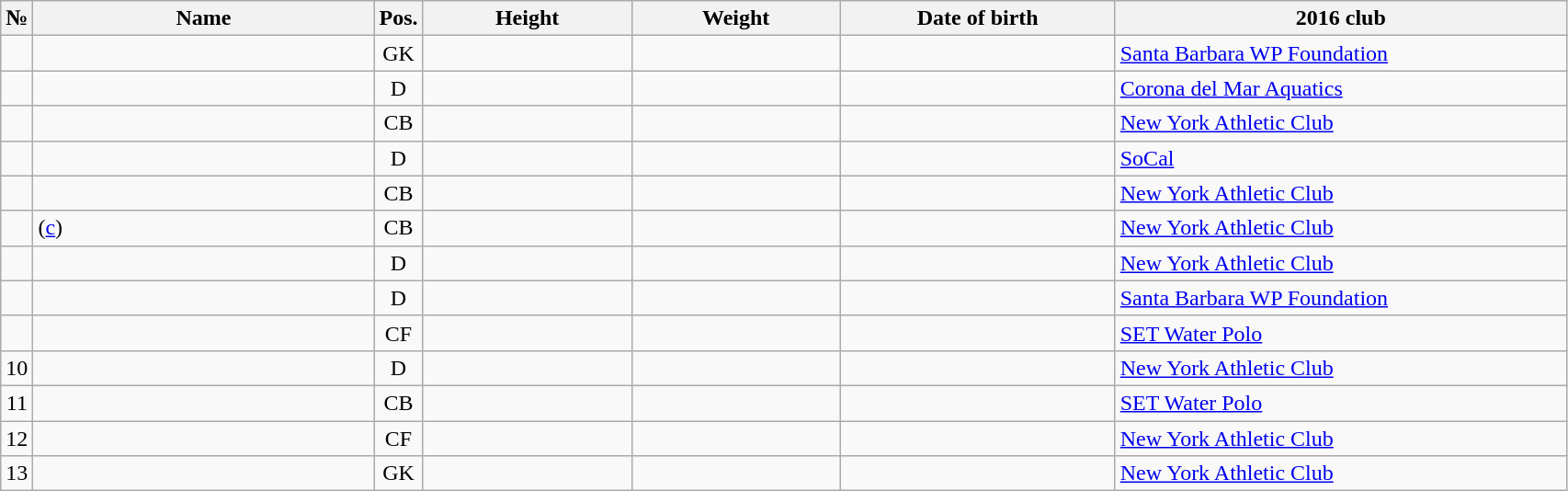<table class="wikitable sortable" style="font-size:100%; text-align:center;">
<tr>
<th>№</th>
<th style="width:15em">Name</th>
<th>Pos.</th>
<th style="width:9em">Height</th>
<th style="width:9em">Weight</th>
<th style="width:12em">Date of birth</th>
<th style="width:20em">2016 club</th>
</tr>
<tr>
<td></td>
<td style="text-align:left;"></td>
<td>GK</td>
<td></td>
<td></td>
<td style="text-align:right;"></td>
<td style="text-align:left;"> <a href='#'>Santa Barbara WP Foundation</a></td>
</tr>
<tr>
<td></td>
<td style="text-align:left;"></td>
<td>D</td>
<td></td>
<td></td>
<td style="text-align:right;"></td>
<td style="text-align:left;"> <a href='#'>Corona del Mar Aquatics</a></td>
</tr>
<tr>
<td></td>
<td style="text-align:left;"></td>
<td>CB</td>
<td></td>
<td></td>
<td style="text-align:right;"></td>
<td style="text-align:left;"> <a href='#'>New York Athletic Club</a></td>
</tr>
<tr>
<td></td>
<td style="text-align:left;"></td>
<td>D</td>
<td></td>
<td></td>
<td style="text-align:right;"></td>
<td style="text-align:left;"> <a href='#'>SoCal</a></td>
</tr>
<tr>
<td></td>
<td style="text-align:left;"></td>
<td>CB</td>
<td></td>
<td></td>
<td style="text-align:right;"></td>
<td style="text-align:left;"> <a href='#'>New York Athletic Club</a></td>
</tr>
<tr>
<td></td>
<td style="text-align:left;"> (<a href='#'>c</a>)</td>
<td>CB</td>
<td></td>
<td></td>
<td style="text-align:right;"></td>
<td style="text-align:left;"> <a href='#'>New York Athletic Club</a></td>
</tr>
<tr>
<td></td>
<td style="text-align:left;"></td>
<td>D</td>
<td></td>
<td></td>
<td style="text-align:right;"></td>
<td style="text-align:left;"> <a href='#'>New York Athletic Club</a></td>
</tr>
<tr>
<td></td>
<td style="text-align:left;"></td>
<td>D</td>
<td></td>
<td></td>
<td style="text-align:right;"></td>
<td style="text-align:left;"> <a href='#'>Santa Barbara WP Foundation</a></td>
</tr>
<tr>
<td></td>
<td style="text-align:left;"></td>
<td>CF</td>
<td></td>
<td></td>
<td style="text-align:right;"></td>
<td style="text-align:left;"> <a href='#'>SET Water Polo</a></td>
</tr>
<tr>
<td>10</td>
<td style="text-align:left;"></td>
<td>D</td>
<td></td>
<td></td>
<td style="text-align:right;"></td>
<td style="text-align:left;"> <a href='#'>New York Athletic Club</a></td>
</tr>
<tr>
<td>11</td>
<td style="text-align:left;"></td>
<td>CB</td>
<td></td>
<td></td>
<td style="text-align:right;"></td>
<td style="text-align:left;"> <a href='#'>SET Water Polo</a></td>
</tr>
<tr>
<td>12</td>
<td style="text-align:left;"></td>
<td>CF</td>
<td></td>
<td></td>
<td style="text-align:right;"></td>
<td style="text-align:left;"> <a href='#'>New York Athletic Club</a></td>
</tr>
<tr>
<td>13</td>
<td style="text-align:left;"></td>
<td>GK</td>
<td></td>
<td></td>
<td style="text-align:right;"></td>
<td style="text-align:left;"> <a href='#'>New York Athletic Club</a></td>
</tr>
</table>
